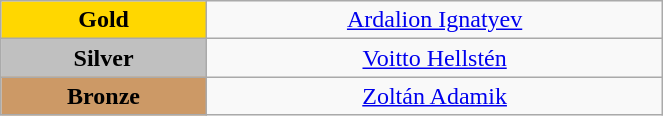<table class="wikitable" style="text-align:center; " width="35%">
<tr>
<td bgcolor="gold"><strong>Gold</strong></td>
<td><a href='#'>Ardalion Ignatyev</a><br>  <small><em></em></small></td>
</tr>
<tr>
<td bgcolor="silver"><strong>Silver</strong></td>
<td><a href='#'>Voitto Hellstén</a><br>  <small><em></em></small></td>
</tr>
<tr>
<td bgcolor="CC9966"><strong>Bronze</strong></td>
<td><a href='#'>Zoltán Adamik</a><br>  <small><em></em></small></td>
</tr>
</table>
